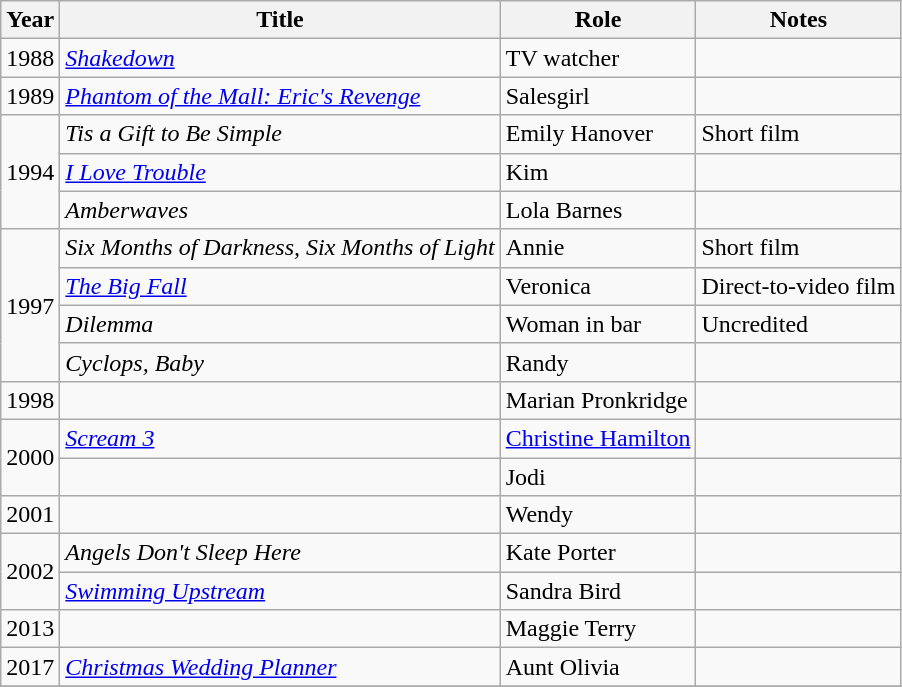<table class="wikitable sortable">
<tr>
<th>Year</th>
<th>Title</th>
<th>Role</th>
<th class="unsortable">Notes</th>
</tr>
<tr>
<td>1988</td>
<td><em><a href='#'>Shakedown</a></em></td>
<td>TV watcher</td>
<td></td>
</tr>
<tr>
<td>1989</td>
<td><em><a href='#'>Phantom of the Mall: Eric's Revenge</a></em></td>
<td>Salesgirl</td>
<td></td>
</tr>
<tr>
<td rowspan="3">1994</td>
<td><em>Tis a Gift to Be Simple</em></td>
<td>Emily Hanover</td>
<td>Short film</td>
</tr>
<tr>
<td><em><a href='#'>I Love Trouble</a></em></td>
<td>Kim</td>
<td></td>
</tr>
<tr>
<td><em>Amberwaves</em></td>
<td>Lola Barnes</td>
<td></td>
</tr>
<tr>
<td rowspan="4">1997</td>
<td><em>Six Months of Darkness, Six Months of Light</em></td>
<td>Annie</td>
<td>Short film</td>
</tr>
<tr>
<td><em><a href='#'>The Big Fall</a></em></td>
<td>Veronica</td>
<td>Direct-to-video film</td>
</tr>
<tr>
<td><em>Dilemma</em></td>
<td>Woman in bar</td>
<td>Uncredited</td>
</tr>
<tr>
<td><em>Cyclops, Baby</em></td>
<td>Randy</td>
<td></td>
</tr>
<tr>
<td>1998</td>
<td><em></em></td>
<td>Marian Pronkridge</td>
<td></td>
</tr>
<tr>
<td rowspan="2">2000</td>
<td><em><a href='#'>Scream 3</a></em></td>
<td><a href='#'>Christine Hamilton</a></td>
<td></td>
</tr>
<tr>
<td><em></em></td>
<td>Jodi</td>
<td></td>
</tr>
<tr>
<td>2001</td>
<td><em></em></td>
<td>Wendy</td>
<td></td>
</tr>
<tr>
<td rowspan="2">2002</td>
<td><em>Angels Don't Sleep Here</em></td>
<td>Kate Porter</td>
<td></td>
</tr>
<tr>
<td><em><a href='#'>Swimming Upstream</a></em></td>
<td>Sandra Bird</td>
<td></td>
</tr>
<tr>
<td>2013</td>
<td><em></em></td>
<td>Maggie Terry</td>
<td></td>
</tr>
<tr>
<td>2017</td>
<td><em><a href='#'>Christmas Wedding Planner</a></em></td>
<td>Aunt Olivia</td>
<td></td>
</tr>
<tr>
</tr>
</table>
